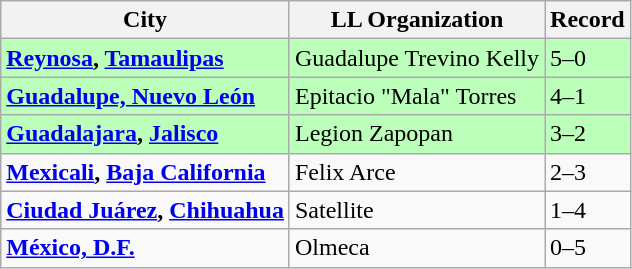<table class="wikitable">
<tr>
<th>City</th>
<th>LL Organization</th>
<th>Record</th>
</tr>
<tr style="background:#bfb;">
<td> <strong><a href='#'>Reynosa</a>, <a href='#'>Tamaulipas</a></strong></td>
<td>Guadalupe Trevino Kelly</td>
<td>5–0</td>
</tr>
<tr style="background:#bfb;">
<td> <strong><a href='#'>Guadalupe, Nuevo León</a></strong></td>
<td>Epitacio "Mala" Torres</td>
<td>4–1</td>
</tr>
<tr style="background:#bfb;">
<td> <strong><a href='#'>Guadalajara</a>, <a href='#'>Jalisco</a></strong></td>
<td>Legion Zapopan</td>
<td>3–2</td>
</tr>
<tr>
<td> <strong><a href='#'>Mexicali</a>, <a href='#'>Baja California</a></strong></td>
<td>Felix Arce</td>
<td>2–3</td>
</tr>
<tr>
<td> <strong><a href='#'>Ciudad Juárez</a>, <a href='#'>Chihuahua</a></strong></td>
<td>Satellite</td>
<td>1–4</td>
</tr>
<tr>
<td> <strong><a href='#'>México, D.F.</a></strong></td>
<td>Olmeca</td>
<td>0–5</td>
</tr>
</table>
